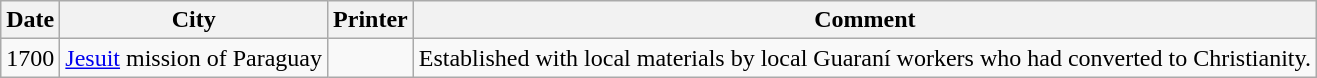<table class="wikitable">
<tr>
<th>Date</th>
<th>City</th>
<th>Printer</th>
<th>Comment</th>
</tr>
<tr>
<td>1700</td>
<td><a href='#'>Jesuit</a> mission of Paraguay</td>
<td></td>
<td>Established with local materials by local Guaraní workers who had converted to Christianity.</td>
</tr>
</table>
